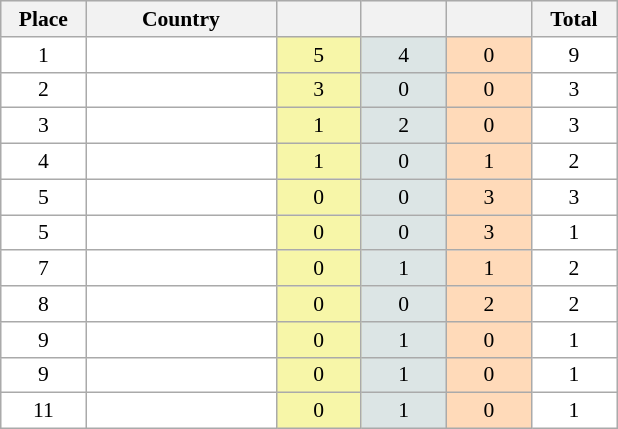<table class=wikitable style="border:1px solid #AAAAAA;font-size:90%">
<tr bgcolor="#EFEFEF">
<th width=50>Place</th>
<th width=120>Country</th>
<th width=50></th>
<th width=50></th>
<th width=50></th>
<th width=50>Total</th>
</tr>
<tr align="center" valign="top" bgcolor="#FFFFFF">
<td>1</td>
<td align="left"></td>
<td style="background:#F7F6A8;">5</td>
<td style="background:#DCE5E5;">4</td>
<td style="background:#FFDAB9;">0</td>
<td>9</td>
</tr>
<tr align="center" valign="top" bgcolor="#FFFFFF">
<td>2</td>
<td align="left"></td>
<td style="background:#F7F6A8;">3</td>
<td style="background:#DCE5E5;">0</td>
<td style="background:#FFDAB9;">0</td>
<td>3</td>
</tr>
<tr align="center" valign="top" bgcolor="#FFFFFF">
<td>3</td>
<td align="left"></td>
<td style="background:#F7F6A8;">1</td>
<td style="background:#DCE5E5;">2</td>
<td style="background:#FFDAB9;">0</td>
<td>3</td>
</tr>
<tr align="center" valign="top" bgcolor="#FFFFFF">
<td>4</td>
<td align="left"></td>
<td style="background:#F7F6A8;">1</td>
<td style="background:#DCE5E5;">0</td>
<td style="background:#FFDAB9;">1</td>
<td>2</td>
</tr>
<tr align="center" valign="top" bgcolor="#FFFFFF">
<td>5</td>
<td align="left"></td>
<td style="background:#F7F6A8;">0</td>
<td style="background:#DCE5E5;">0</td>
<td style="background:#FFDAB9;">3</td>
<td>3</td>
</tr>
<tr align="center" valign="top" bgcolor="#FFFFFF">
<td>5</td>
<td align="left"></td>
<td style="background:#F7F6A8;">0</td>
<td style="background:#DCE5E5;">0</td>
<td style="background:#FFDAB9;">3</td>
<td>1</td>
</tr>
<tr align="center" valign="top" bgcolor="#FFFFFF">
<td>7</td>
<td align="left"></td>
<td style="background:#F7F6A8;">0</td>
<td style="background:#DCE5E5;">1</td>
<td style="background:#FFDAB9;">1</td>
<td>2</td>
</tr>
<tr align="center" valign="top" bgcolor="#FFFFFF">
<td>8</td>
<td align="left"></td>
<td style="background:#F7F6A8;">0</td>
<td style="background:#DCE5E5;">0</td>
<td style="background:#FFDAB9;">2</td>
<td>2</td>
</tr>
<tr align="center" valign="top" bgcolor="#FFFFFF">
<td>9</td>
<td align="left"></td>
<td style="background:#F7F6A8;">0</td>
<td style="background:#DCE5E5;">1</td>
<td style="background:#FFDAB9;">0</td>
<td>1</td>
</tr>
<tr align="center" valign="top" bgcolor="#FFFFFF">
<td>9</td>
<td align="left"></td>
<td style="background:#F7F6A8;">0</td>
<td style="background:#DCE5E5;">1</td>
<td style="background:#FFDAB9;">0</td>
<td>1</td>
</tr>
<tr align="center" valign="top" bgcolor="#FFFFFF">
<td>11</td>
<td align="left"></td>
<td style="background:#F7F6A8;">0</td>
<td style="background:#DCE5E5;">1</td>
<td style="background:#FFDAB9;">0</td>
<td>1</td>
</tr>
</table>
